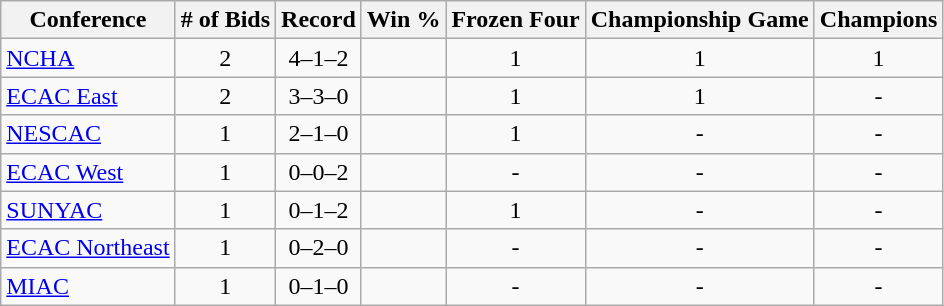<table class="wikitable sortable">
<tr>
<th>Conference</th>
<th># of Bids</th>
<th>Record</th>
<th>Win %</th>
<th>Frozen Four</th>
<th>Championship Game</th>
<th>Champions</th>
</tr>
<tr align="center">
<td align="left"><a href='#'>NCHA</a></td>
<td>2</td>
<td>4–1–2</td>
<td></td>
<td>1</td>
<td>1</td>
<td>1</td>
</tr>
<tr align="center">
<td align="left"><a href='#'>ECAC East</a></td>
<td>2</td>
<td>3–3–0</td>
<td></td>
<td>1</td>
<td>1</td>
<td>-</td>
</tr>
<tr align="center">
<td align="left"><a href='#'>NESCAC</a></td>
<td>1</td>
<td>2–1–0</td>
<td></td>
<td>1</td>
<td>-</td>
<td>-</td>
</tr>
<tr align="center">
<td align="left"><a href='#'>ECAC West</a></td>
<td>1</td>
<td>0–0–2</td>
<td></td>
<td>-</td>
<td>-</td>
<td>-</td>
</tr>
<tr align="center">
<td align="left"><a href='#'>SUNYAC</a></td>
<td>1</td>
<td>0–1–2</td>
<td></td>
<td>1</td>
<td>-</td>
<td>-</td>
</tr>
<tr align="center">
<td align="left"><a href='#'>ECAC Northeast</a></td>
<td>1</td>
<td>0–2–0</td>
<td></td>
<td>-</td>
<td>-</td>
<td>-</td>
</tr>
<tr align="center">
<td align="left"><a href='#'>MIAC</a></td>
<td>1</td>
<td>0–1–0</td>
<td></td>
<td>-</td>
<td>-</td>
<td>-</td>
</tr>
</table>
